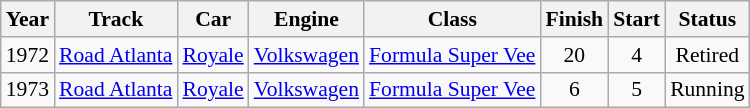<table class="wikitable" style="text-align:center; font-size:90%">
<tr>
<th>Year</th>
<th>Track</th>
<th>Car</th>
<th>Engine</th>
<th>Class</th>
<th>Finish</th>
<th>Start</th>
<th>Status</th>
</tr>
<tr>
<td>1972</td>
<td><a href='#'>Road Atlanta</a></td>
<td><a href='#'>Royale</a></td>
<td><a href='#'>Volkswagen</a></td>
<td><a href='#'>Formula Super Vee</a></td>
<td>20</td>
<td>4</td>
<td>Retired</td>
</tr>
<tr>
<td>1973</td>
<td><a href='#'>Road Atlanta</a></td>
<td><a href='#'>Royale</a></td>
<td><a href='#'>Volkswagen</a></td>
<td><a href='#'>Formula Super Vee</a></td>
<td>6</td>
<td>5</td>
<td>Running</td>
</tr>
</table>
